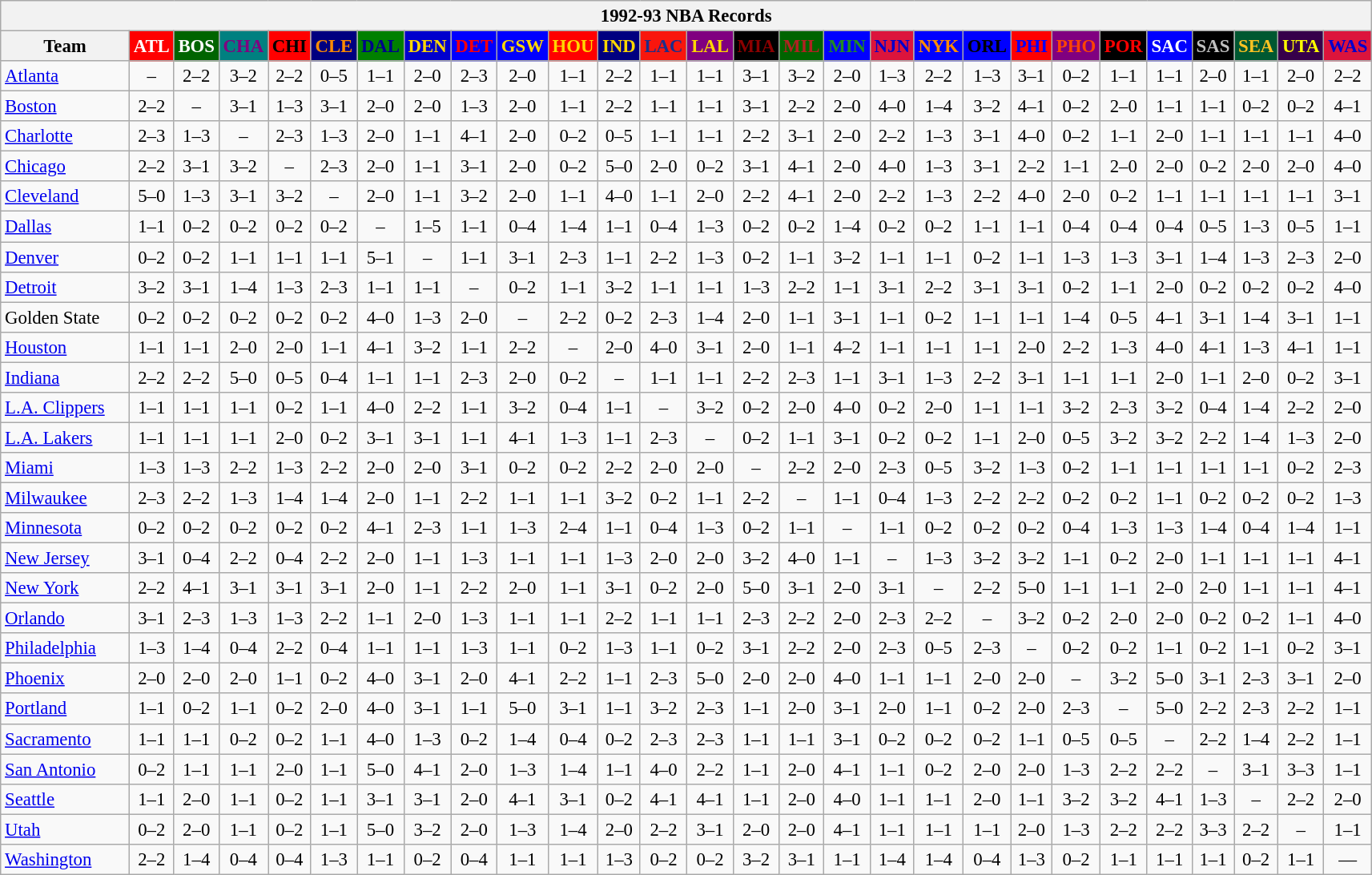<table class="wikitable" style="font-size:95%; text-align:center;">
<tr>
<th colspan=28>1992-93 NBA Records</th>
</tr>
<tr>
<th width=100>Team</th>
<th style="background:#FF0000;color:#FFFFFF;width=35">ATL</th>
<th style="background:#006400;color:#FFFFFF;width=35">BOS</th>
<th style="background:#008080;color:#800080;width=35">CHA</th>
<th style="background:#FF0000;color:#000000;width=35">CHI</th>
<th style="background:#000080;color:#FF8C00;width=35">CLE</th>
<th style="background:#008000;color:#00008B;width=35">DAL</th>
<th style="background:#0000CD;color:#FFD700;width=35">DEN</th>
<th style="background:#0000FF;color:#FF0000;width=35">DET</th>
<th style="background:#0000FF;color:#FFD700;width=35">GSW</th>
<th style="background:#FF0000;color:#FFD700;width=35">HOU</th>
<th style="background:#000080;color:#FFD700;width=35">IND</th>
<th style="background:#F9160D;color:#1A2E8B;width=35">LAC</th>
<th style="background:#800080;color:#FFD700;width=35">LAL</th>
<th style="background:#000000;color:#8B0000;width=35">MIA</th>
<th style="background:#006400;color:#B22222;width=35">MIL</th>
<th style="background:#0000FF;color:#228B22;width=35">MIN</th>
<th style="background:#DC143C;color:#0000CD;width=35">NJN</th>
<th style="background:#0000FF;color:#FF8C00;width=35">NYK</th>
<th style="background:#0000FF;color:#000000;width=35">ORL</th>
<th style="background:#FF0000;color:#0000FF;width=35">PHI</th>
<th style="background:#800080;color:#FF4500;width=35">PHO</th>
<th style="background:#000000;color:#FF0000;width=35">POR</th>
<th style="background:#0000FF;color:#FFFFFF;width=35">SAC</th>
<th style="background:#000000;color:#C0C0C0;width=35">SAS</th>
<th style="background:#005831;color:#FFC322;width=35">SEA</th>
<th style="background:#36004A;color:#FFFF00;width=35">UTA</th>
<th style="background:#DC143C;color:#0000CD;width=35">WAS</th>
</tr>
<tr>
<td style="text-align:left;"><a href='#'>Atlanta</a></td>
<td>–</td>
<td>2–2</td>
<td>3–2</td>
<td>2–2</td>
<td>0–5</td>
<td>1–1</td>
<td>2–0</td>
<td>2–3</td>
<td>2–0</td>
<td>1–1</td>
<td>2–2</td>
<td>1–1</td>
<td>1–1</td>
<td>3–1</td>
<td>3–2</td>
<td>2–0</td>
<td>1–3</td>
<td>2–2</td>
<td>1–3</td>
<td>3–1</td>
<td>0–2</td>
<td>1–1</td>
<td>1–1</td>
<td>2–0</td>
<td>1–1</td>
<td>2–0</td>
<td>2–2</td>
</tr>
<tr>
<td style="text-align:left;"><a href='#'>Boston</a></td>
<td>2–2</td>
<td>–</td>
<td>3–1</td>
<td>1–3</td>
<td>3–1</td>
<td>2–0</td>
<td>2–0</td>
<td>1–3</td>
<td>2–0</td>
<td>1–1</td>
<td>2–2</td>
<td>1–1</td>
<td>1–1</td>
<td>3–1</td>
<td>2–2</td>
<td>2–0</td>
<td>4–0</td>
<td>1–4</td>
<td>3–2</td>
<td>4–1</td>
<td>0–2</td>
<td>2–0</td>
<td>1–1</td>
<td>1–1</td>
<td>0–2</td>
<td>0–2</td>
<td>4–1</td>
</tr>
<tr>
<td style="text-align:left;"><a href='#'>Charlotte</a></td>
<td>2–3</td>
<td>1–3</td>
<td>–</td>
<td>2–3</td>
<td>1–3</td>
<td>2–0</td>
<td>1–1</td>
<td>4–1</td>
<td>2–0</td>
<td>0–2</td>
<td>0–5</td>
<td>1–1</td>
<td>1–1</td>
<td>2–2</td>
<td>3–1</td>
<td>2–0</td>
<td>2–2</td>
<td>1–3</td>
<td>3–1</td>
<td>4–0</td>
<td>0–2</td>
<td>1–1</td>
<td>2–0</td>
<td>1–1</td>
<td>1–1</td>
<td>1–1</td>
<td>4–0</td>
</tr>
<tr>
<td style="text-align:left;"><a href='#'>Chicago</a></td>
<td>2–2</td>
<td>3–1</td>
<td>3–2</td>
<td>–</td>
<td>2–3</td>
<td>2–0</td>
<td>1–1</td>
<td>3–1</td>
<td>2–0</td>
<td>0–2</td>
<td>5–0</td>
<td>2–0</td>
<td>0–2</td>
<td>3–1</td>
<td>4–1</td>
<td>2–0</td>
<td>4–0</td>
<td>1–3</td>
<td>3–1</td>
<td>2–2</td>
<td>1–1</td>
<td>2–0</td>
<td>2–0</td>
<td>0–2</td>
<td>2–0</td>
<td>2–0</td>
<td>4–0</td>
</tr>
<tr>
<td style="text-align:left;"><a href='#'>Cleveland</a></td>
<td>5–0</td>
<td>1–3</td>
<td>3–1</td>
<td>3–2</td>
<td>–</td>
<td>2–0</td>
<td>1–1</td>
<td>3–2</td>
<td>2–0</td>
<td>1–1</td>
<td>4–0</td>
<td>1–1</td>
<td>2–0</td>
<td>2–2</td>
<td>4–1</td>
<td>2–0</td>
<td>2–2</td>
<td>1–3</td>
<td>2–2</td>
<td>4–0</td>
<td>2–0</td>
<td>0–2</td>
<td>1–1</td>
<td>1–1</td>
<td>1–1</td>
<td>1–1</td>
<td>3–1</td>
</tr>
<tr>
<td style="text-align:left;"><a href='#'>Dallas</a></td>
<td>1–1</td>
<td>0–2</td>
<td>0–2</td>
<td>0–2</td>
<td>0–2</td>
<td>–</td>
<td>1–5</td>
<td>1–1</td>
<td>0–4</td>
<td>1–4</td>
<td>1–1</td>
<td>0–4</td>
<td>1–3</td>
<td>0–2</td>
<td>0–2</td>
<td>1–4</td>
<td>0–2</td>
<td>0–2</td>
<td>1–1</td>
<td>1–1</td>
<td>0–4</td>
<td>0–4</td>
<td>0–4</td>
<td>0–5</td>
<td>1–3</td>
<td>0–5</td>
<td>1–1</td>
</tr>
<tr>
<td style="text-align:left;"><a href='#'>Denver</a></td>
<td>0–2</td>
<td>0–2</td>
<td>1–1</td>
<td>1–1</td>
<td>1–1</td>
<td>5–1</td>
<td>–</td>
<td>1–1</td>
<td>3–1</td>
<td>2–3</td>
<td>1–1</td>
<td>2–2</td>
<td>1–3</td>
<td>0–2</td>
<td>1–1</td>
<td>3–2</td>
<td>1–1</td>
<td>1–1</td>
<td>0–2</td>
<td>1–1</td>
<td>1–3</td>
<td>1–3</td>
<td>3–1</td>
<td>1–4</td>
<td>1–3</td>
<td>2–3</td>
<td>2–0</td>
</tr>
<tr>
<td style="text-align:left;"><a href='#'>Detroit</a></td>
<td>3–2</td>
<td>3–1</td>
<td>1–4</td>
<td>1–3</td>
<td>2–3</td>
<td>1–1</td>
<td>1–1</td>
<td>–</td>
<td>0–2</td>
<td>1–1</td>
<td>3–2</td>
<td>1–1</td>
<td>1–1</td>
<td>1–3</td>
<td>2–2</td>
<td>1–1</td>
<td>3–1</td>
<td>2–2</td>
<td>3–1</td>
<td>3–1</td>
<td>0–2</td>
<td>1–1</td>
<td>2–0</td>
<td>0–2</td>
<td>0–2</td>
<td>0–2</td>
<td>4–0</td>
</tr>
<tr>
<td style="text-align:left;">Golden State</td>
<td>0–2</td>
<td>0–2</td>
<td>0–2</td>
<td>0–2</td>
<td>0–2</td>
<td>4–0</td>
<td>1–3</td>
<td>2–0</td>
<td>–</td>
<td>2–2</td>
<td>0–2</td>
<td>2–3</td>
<td>1–4</td>
<td>2–0</td>
<td>1–1</td>
<td>3–1</td>
<td>1–1</td>
<td>0–2</td>
<td>1–1</td>
<td>1–1</td>
<td>1–4</td>
<td>0–5</td>
<td>4–1</td>
<td>3–1</td>
<td>1–4</td>
<td>3–1</td>
<td>1–1</td>
</tr>
<tr>
<td style="text-align:left;"><a href='#'>Houston</a></td>
<td>1–1</td>
<td>1–1</td>
<td>2–0</td>
<td>2–0</td>
<td>1–1</td>
<td>4–1</td>
<td>3–2</td>
<td>1–1</td>
<td>2–2</td>
<td>–</td>
<td>2–0</td>
<td>4–0</td>
<td>3–1</td>
<td>2–0</td>
<td>1–1</td>
<td>4–2</td>
<td>1–1</td>
<td>1–1</td>
<td>1–1</td>
<td>2–0</td>
<td>2–2</td>
<td>1–3</td>
<td>4–0</td>
<td>4–1</td>
<td>1–3</td>
<td>4–1</td>
<td>1–1</td>
</tr>
<tr>
<td style="text-align:left;"><a href='#'>Indiana</a></td>
<td>2–2</td>
<td>2–2</td>
<td>5–0</td>
<td>0–5</td>
<td>0–4</td>
<td>1–1</td>
<td>1–1</td>
<td>2–3</td>
<td>2–0</td>
<td>0–2</td>
<td>–</td>
<td>1–1</td>
<td>1–1</td>
<td>2–2</td>
<td>2–3</td>
<td>1–1</td>
<td>3–1</td>
<td>1–3</td>
<td>2–2</td>
<td>3–1</td>
<td>1–1</td>
<td>1–1</td>
<td>2–0</td>
<td>1–1</td>
<td>2–0</td>
<td>0–2</td>
<td>3–1</td>
</tr>
<tr>
<td style="text-align:left;"><a href='#'>L.A. Clippers</a></td>
<td>1–1</td>
<td>1–1</td>
<td>1–1</td>
<td>0–2</td>
<td>1–1</td>
<td>4–0</td>
<td>2–2</td>
<td>1–1</td>
<td>3–2</td>
<td>0–4</td>
<td>1–1</td>
<td>–</td>
<td>3–2</td>
<td>0–2</td>
<td>2–0</td>
<td>4–0</td>
<td>0–2</td>
<td>2–0</td>
<td>1–1</td>
<td>1–1</td>
<td>3–2</td>
<td>2–3</td>
<td>3–2</td>
<td>0–4</td>
<td>1–4</td>
<td>2–2</td>
<td>2–0</td>
</tr>
<tr>
<td style="text-align:left;"><a href='#'>L.A. Lakers</a></td>
<td>1–1</td>
<td>1–1</td>
<td>1–1</td>
<td>2–0</td>
<td>0–2</td>
<td>3–1</td>
<td>3–1</td>
<td>1–1</td>
<td>4–1</td>
<td>1–3</td>
<td>1–1</td>
<td>2–3</td>
<td>–</td>
<td>0–2</td>
<td>1–1</td>
<td>3–1</td>
<td>0–2</td>
<td>0–2</td>
<td>1–1</td>
<td>2–0</td>
<td>0–5</td>
<td>3–2</td>
<td>3–2</td>
<td>2–2</td>
<td>1–4</td>
<td>1–3</td>
<td>2–0</td>
</tr>
<tr>
<td style="text-align:left;"><a href='#'>Miami</a></td>
<td>1–3</td>
<td>1–3</td>
<td>2–2</td>
<td>1–3</td>
<td>2–2</td>
<td>2–0</td>
<td>2–0</td>
<td>3–1</td>
<td>0–2</td>
<td>0–2</td>
<td>2–2</td>
<td>2–0</td>
<td>2–0</td>
<td>–</td>
<td>2–2</td>
<td>2–0</td>
<td>2–3</td>
<td>0–5</td>
<td>3–2</td>
<td>1–3</td>
<td>0–2</td>
<td>1–1</td>
<td>1–1</td>
<td>1–1</td>
<td>1–1</td>
<td>0–2</td>
<td>2–3</td>
</tr>
<tr>
<td style="text-align:left;"><a href='#'>Milwaukee</a></td>
<td>2–3</td>
<td>2–2</td>
<td>1–3</td>
<td>1–4</td>
<td>1–4</td>
<td>2–0</td>
<td>1–1</td>
<td>2–2</td>
<td>1–1</td>
<td>1–1</td>
<td>3–2</td>
<td>0–2</td>
<td>1–1</td>
<td>2–2</td>
<td>–</td>
<td>1–1</td>
<td>0–4</td>
<td>1–3</td>
<td>2–2</td>
<td>2–2</td>
<td>0–2</td>
<td>0–2</td>
<td>1–1</td>
<td>0–2</td>
<td>0–2</td>
<td>0–2</td>
<td>1–3</td>
</tr>
<tr>
<td style="text-align:left;"><a href='#'>Minnesota</a></td>
<td>0–2</td>
<td>0–2</td>
<td>0–2</td>
<td>0–2</td>
<td>0–2</td>
<td>4–1</td>
<td>2–3</td>
<td>1–1</td>
<td>1–3</td>
<td>2–4</td>
<td>1–1</td>
<td>0–4</td>
<td>1–3</td>
<td>0–2</td>
<td>1–1</td>
<td>–</td>
<td>1–1</td>
<td>0–2</td>
<td>0–2</td>
<td>0–2</td>
<td>0–4</td>
<td>1–3</td>
<td>1–3</td>
<td>1–4</td>
<td>0–4</td>
<td>1–4</td>
<td>1–1</td>
</tr>
<tr>
<td style="text-align:left;"><a href='#'>New Jersey</a></td>
<td>3–1</td>
<td>0–4</td>
<td>2–2</td>
<td>0–4</td>
<td>2–2</td>
<td>2–0</td>
<td>1–1</td>
<td>1–3</td>
<td>1–1</td>
<td>1–1</td>
<td>1–3</td>
<td>2–0</td>
<td>2–0</td>
<td>3–2</td>
<td>4–0</td>
<td>1–1</td>
<td>–</td>
<td>1–3</td>
<td>3–2</td>
<td>3–2</td>
<td>1–1</td>
<td>0–2</td>
<td>2–0</td>
<td>1–1</td>
<td>1–1</td>
<td>1–1</td>
<td>4–1</td>
</tr>
<tr>
<td style="text-align:left;"><a href='#'>New York</a></td>
<td>2–2</td>
<td>4–1</td>
<td>3–1</td>
<td>3–1</td>
<td>3–1</td>
<td>2–0</td>
<td>1–1</td>
<td>2–2</td>
<td>2–0</td>
<td>1–1</td>
<td>3–1</td>
<td>0–2</td>
<td>2–0</td>
<td>5–0</td>
<td>3–1</td>
<td>2–0</td>
<td>3–1</td>
<td>–</td>
<td>2–2</td>
<td>5–0</td>
<td>1–1</td>
<td>1–1</td>
<td>2–0</td>
<td>2–0</td>
<td>1–1</td>
<td>1–1</td>
<td>4–1</td>
</tr>
<tr>
<td style="text-align:left;"><a href='#'>Orlando</a></td>
<td>3–1</td>
<td>2–3</td>
<td>1–3</td>
<td>1–3</td>
<td>2–2</td>
<td>1–1</td>
<td>2–0</td>
<td>1–3</td>
<td>1–1</td>
<td>1–1</td>
<td>2–2</td>
<td>1–1</td>
<td>1–1</td>
<td>2–3</td>
<td>2–2</td>
<td>2–0</td>
<td>2–3</td>
<td>2–2</td>
<td>–</td>
<td>3–2</td>
<td>0–2</td>
<td>2–0</td>
<td>2–0</td>
<td>0–2</td>
<td>0–2</td>
<td>1–1</td>
<td>4–0</td>
</tr>
<tr>
<td style="text-align:left;"><a href='#'>Philadelphia</a></td>
<td>1–3</td>
<td>1–4</td>
<td>0–4</td>
<td>2–2</td>
<td>0–4</td>
<td>1–1</td>
<td>1–1</td>
<td>1–3</td>
<td>1–1</td>
<td>0–2</td>
<td>1–3</td>
<td>1–1</td>
<td>0–2</td>
<td>3–1</td>
<td>2–2</td>
<td>2–0</td>
<td>2–3</td>
<td>0–5</td>
<td>2–3</td>
<td>–</td>
<td>0–2</td>
<td>0–2</td>
<td>1–1</td>
<td>0–2</td>
<td>1–1</td>
<td>0–2</td>
<td>3–1</td>
</tr>
<tr>
<td style="text-align:left;"><a href='#'>Phoenix</a></td>
<td>2–0</td>
<td>2–0</td>
<td>2–0</td>
<td>1–1</td>
<td>0–2</td>
<td>4–0</td>
<td>3–1</td>
<td>2–0</td>
<td>4–1</td>
<td>2–2</td>
<td>1–1</td>
<td>2–3</td>
<td>5–0</td>
<td>2–0</td>
<td>2–0</td>
<td>4–0</td>
<td>1–1</td>
<td>1–1</td>
<td>2–0</td>
<td>2–0</td>
<td>–</td>
<td>3–2</td>
<td>5–0</td>
<td>3–1</td>
<td>2–3</td>
<td>3–1</td>
<td>2–0</td>
</tr>
<tr>
<td style="text-align:left;"><a href='#'>Portland</a></td>
<td>1–1</td>
<td>0–2</td>
<td>1–1</td>
<td>0–2</td>
<td>2–0</td>
<td>4–0</td>
<td>3–1</td>
<td>1–1</td>
<td>5–0</td>
<td>3–1</td>
<td>1–1</td>
<td>3–2</td>
<td>2–3</td>
<td>1–1</td>
<td>2–0</td>
<td>3–1</td>
<td>2–0</td>
<td>1–1</td>
<td>0–2</td>
<td>2–0</td>
<td>2–3</td>
<td>–</td>
<td>5–0</td>
<td>2–2</td>
<td>2–3</td>
<td>2–2</td>
<td>1–1</td>
</tr>
<tr>
<td style="text-align:left;"><a href='#'>Sacramento</a></td>
<td>1–1</td>
<td>1–1</td>
<td>0–2</td>
<td>0–2</td>
<td>1–1</td>
<td>4–0</td>
<td>1–3</td>
<td>0–2</td>
<td>1–4</td>
<td>0–4</td>
<td>0–2</td>
<td>2–3</td>
<td>2–3</td>
<td>1–1</td>
<td>1–1</td>
<td>3–1</td>
<td>0–2</td>
<td>0–2</td>
<td>0–2</td>
<td>1–1</td>
<td>0–5</td>
<td>0–5</td>
<td>–</td>
<td>2–2</td>
<td>1–4</td>
<td>2–2</td>
<td>1–1</td>
</tr>
<tr>
<td style="text-align:left;"><a href='#'>San Antonio</a></td>
<td>0–2</td>
<td>1–1</td>
<td>1–1</td>
<td>2–0</td>
<td>1–1</td>
<td>5–0</td>
<td>4–1</td>
<td>2–0</td>
<td>1–3</td>
<td>1–4</td>
<td>1–1</td>
<td>4–0</td>
<td>2–2</td>
<td>1–1</td>
<td>2–0</td>
<td>4–1</td>
<td>1–1</td>
<td>0–2</td>
<td>2–0</td>
<td>2–0</td>
<td>1–3</td>
<td>2–2</td>
<td>2–2</td>
<td>–</td>
<td>3–1</td>
<td>3–3</td>
<td>1–1</td>
</tr>
<tr>
<td style="text-align:left;"><a href='#'>Seattle</a></td>
<td>1–1</td>
<td>2–0</td>
<td>1–1</td>
<td>0–2</td>
<td>1–1</td>
<td>3–1</td>
<td>3–1</td>
<td>2–0</td>
<td>4–1</td>
<td>3–1</td>
<td>0–2</td>
<td>4–1</td>
<td>4–1</td>
<td>1–1</td>
<td>2–0</td>
<td>4–0</td>
<td>1–1</td>
<td>1–1</td>
<td>2–0</td>
<td>1–1</td>
<td>3–2</td>
<td>3–2</td>
<td>4–1</td>
<td>1–3</td>
<td>–</td>
<td>2–2</td>
<td>2–0</td>
</tr>
<tr>
<td style="text-align:left;"><a href='#'>Utah</a></td>
<td>0–2</td>
<td>2–0</td>
<td>1–1</td>
<td>0–2</td>
<td>1–1</td>
<td>5–0</td>
<td>3–2</td>
<td>2–0</td>
<td>1–3</td>
<td>1–4</td>
<td>2–0</td>
<td>2–2</td>
<td>3–1</td>
<td>2–0</td>
<td>2–0</td>
<td>4–1</td>
<td>1–1</td>
<td>1–1</td>
<td>1–1</td>
<td>2–0</td>
<td>1–3</td>
<td>2–2</td>
<td>2–2</td>
<td>3–3</td>
<td>2–2</td>
<td>–</td>
<td>1–1</td>
</tr>
<tr>
<td style="text-align:left;"><a href='#'>Washington</a></td>
<td>2–2</td>
<td>1–4</td>
<td>0–4</td>
<td>0–4</td>
<td>1–3</td>
<td>1–1</td>
<td>0–2</td>
<td>0–4</td>
<td>1–1</td>
<td>1–1</td>
<td>1–3</td>
<td>0–2</td>
<td>0–2</td>
<td>3–2</td>
<td>3–1</td>
<td>1–1</td>
<td>1–4</td>
<td>1–4</td>
<td>0–4</td>
<td>1–3</td>
<td>0–2</td>
<td>1–1</td>
<td>1–1</td>
<td>1–1</td>
<td>0–2</td>
<td>1–1</td>
<td>—</td>
</tr>
</table>
